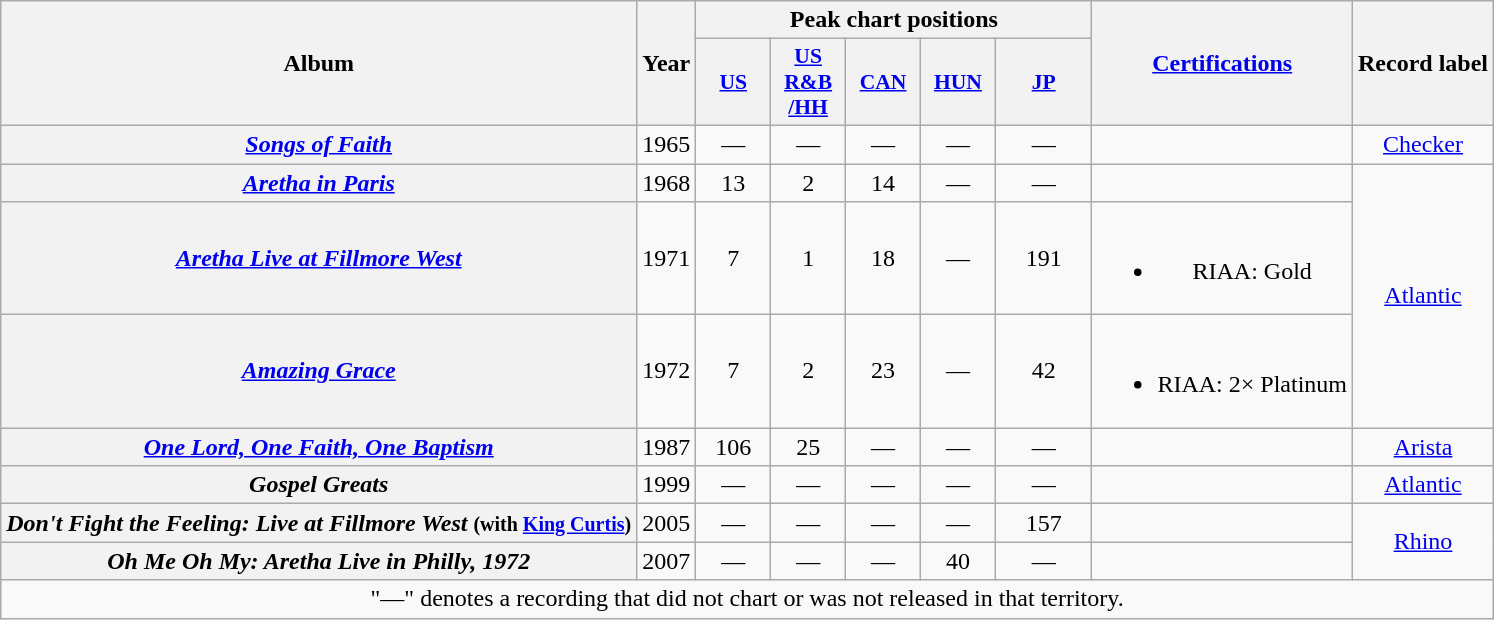<table class="wikitable plainrowheaders" style="text-align:center;" border="1">
<tr>
<th scope="col" rowspan="2">Album</th>
<th scope="col" rowspan="2">Year</th>
<th scope="col" colspan="5">Peak chart positions</th>
<th scope="col" rowspan="2"><a href='#'>Certifications</a></th>
<th scope="col" rowspan="2">Record label</th>
</tr>
<tr>
<th scope="col" style="width:3em;font-size:90%;"><a href='#'>US</a><br></th>
<th scope="col" style="width:3em;font-size:90%;"><a href='#'>US<br>R&B<br>/HH</a><br></th>
<th scope="col" style="width:3em;font-size:90%;"><a href='#'>CAN</a><br></th>
<th scope="col" style="width:3em;font-size:90%;"><a href='#'>HUN</a><br></th>
<th scope="col" style="width:4em;font-size:90%;"><a href='#'>JP</a><br></th>
</tr>
<tr>
<th scope="row"><em><a href='#'>Songs of Faith</a></em></th>
<td>1965</td>
<td>—</td>
<td>—</td>
<td>—</td>
<td>—</td>
<td>—</td>
<td></td>
<td><a href='#'>Checker</a></td>
</tr>
<tr>
<th scope="row"><em><a href='#'>Aretha in Paris</a></em></th>
<td>1968</td>
<td>13</td>
<td>2</td>
<td>14</td>
<td>—</td>
<td>—</td>
<td></td>
<td rowspan="3"><a href='#'>Atlantic</a></td>
</tr>
<tr>
<th scope="row"><em><a href='#'>Aretha Live at Fillmore West</a></em></th>
<td>1971</td>
<td>7</td>
<td>1</td>
<td>18</td>
<td>—</td>
<td>191</td>
<td><br><ul><li>RIAA: Gold</li></ul></td>
</tr>
<tr>
<th scope="row"><em><a href='#'>Amazing Grace</a></em></th>
<td>1972</td>
<td>7</td>
<td>2</td>
<td>23</td>
<td>—</td>
<td>42</td>
<td><br><ul><li>RIAA: 2× Platinum</li></ul></td>
</tr>
<tr>
<th scope="row"><em><a href='#'>One Lord, One Faith, One Baptism</a></em></th>
<td>1987</td>
<td>106</td>
<td>25</td>
<td>—</td>
<td>—</td>
<td>—</td>
<td></td>
<td><a href='#'>Arista</a></td>
</tr>
<tr>
<th scope="row"><em>Gospel Greats</em></th>
<td>1999</td>
<td>—</td>
<td>—</td>
<td>—</td>
<td>—</td>
<td>—</td>
<td></td>
<td><a href='#'>Atlantic</a></td>
</tr>
<tr>
<th scope="row"><em>Don't Fight the Feeling: Live at Fillmore West</em> <small>(with <a href='#'>King Curtis</a>)</small></th>
<td>2005</td>
<td>—</td>
<td>—</td>
<td>—</td>
<td>—</td>
<td>157</td>
<td></td>
<td rowspan="2"><a href='#'>Rhino</a></td>
</tr>
<tr>
<th scope="row"><em>Oh Me Oh My: Aretha Live in Philly, 1972</em></th>
<td>2007</td>
<td>—</td>
<td>—</td>
<td>—</td>
<td>40</td>
<td>—</td>
<td></td>
</tr>
<tr>
<td colspan="15">"—" denotes a recording that did not chart or was not released in that territory.</td>
</tr>
</table>
